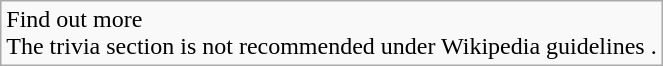<table class="wikitable">
<tr>
<td>Find out more<br>The trivia section is not recommended under Wikipedia guidelines .</td>
</tr>
</table>
